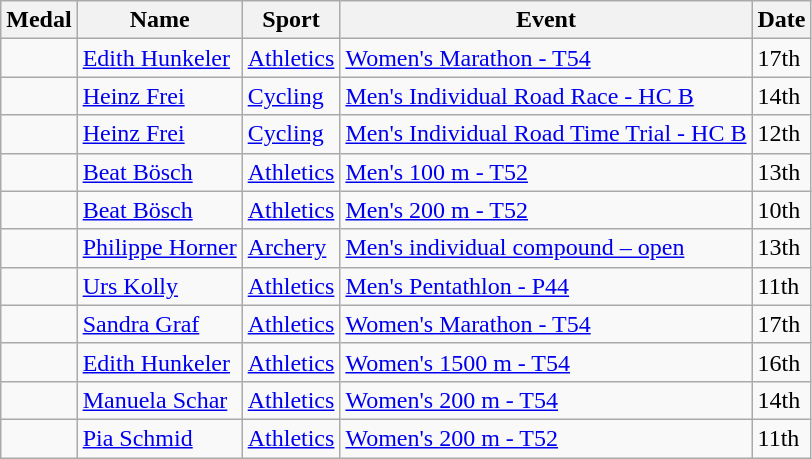<table class="wikitable sortable">
<tr>
<th>Medal</th>
<th>Name</th>
<th>Sport</th>
<th>Event</th>
<th>Date</th>
</tr>
<tr>
<td></td>
<td><a href='#'>Edith Hunkeler</a></td>
<td><a href='#'>Athletics</a></td>
<td><a href='#'>Women's Marathon - T54</a></td>
<td>17th</td>
</tr>
<tr>
<td></td>
<td><a href='#'>Heinz Frei</a></td>
<td><a href='#'>Cycling</a></td>
<td><a href='#'>Men's Individual Road Race - HC B</a></td>
<td>14th</td>
</tr>
<tr>
<td></td>
<td><a href='#'>Heinz Frei</a></td>
<td><a href='#'>Cycling</a></td>
<td><a href='#'>Men's Individual Road Time Trial - HC B</a></td>
<td>12th</td>
</tr>
<tr>
<td></td>
<td><a href='#'>Beat Bösch</a></td>
<td><a href='#'>Athletics</a></td>
<td><a href='#'>Men's 100 m - T52</a></td>
<td>13th</td>
</tr>
<tr>
<td></td>
<td><a href='#'>Beat Bösch</a></td>
<td><a href='#'>Athletics</a></td>
<td><a href='#'>Men's 200 m - T52</a></td>
<td>10th</td>
</tr>
<tr>
<td></td>
<td><a href='#'>Philippe Horner</a></td>
<td><a href='#'>Archery</a></td>
<td><a href='#'>Men's individual compound – open</a></td>
<td>13th</td>
</tr>
<tr>
<td></td>
<td><a href='#'>Urs Kolly</a></td>
<td><a href='#'>Athletics</a></td>
<td><a href='#'>Men's Pentathlon - P44</a></td>
<td>11th</td>
</tr>
<tr>
<td></td>
<td><a href='#'>Sandra Graf</a></td>
<td><a href='#'>Athletics</a></td>
<td><a href='#'>Women's Marathon - T54</a></td>
<td>17th</td>
</tr>
<tr>
<td></td>
<td><a href='#'>Edith Hunkeler</a></td>
<td><a href='#'>Athletics</a></td>
<td><a href='#'>Women's 1500 m - T54</a></td>
<td>16th</td>
</tr>
<tr>
<td></td>
<td><a href='#'>Manuela Schar</a></td>
<td><a href='#'>Athletics</a></td>
<td><a href='#'>Women's 200 m - T54</a></td>
<td>14th</td>
</tr>
<tr>
<td></td>
<td><a href='#'>Pia Schmid</a></td>
<td><a href='#'>Athletics</a></td>
<td><a href='#'>Women's 200 m - T52</a></td>
<td>11th</td>
</tr>
</table>
